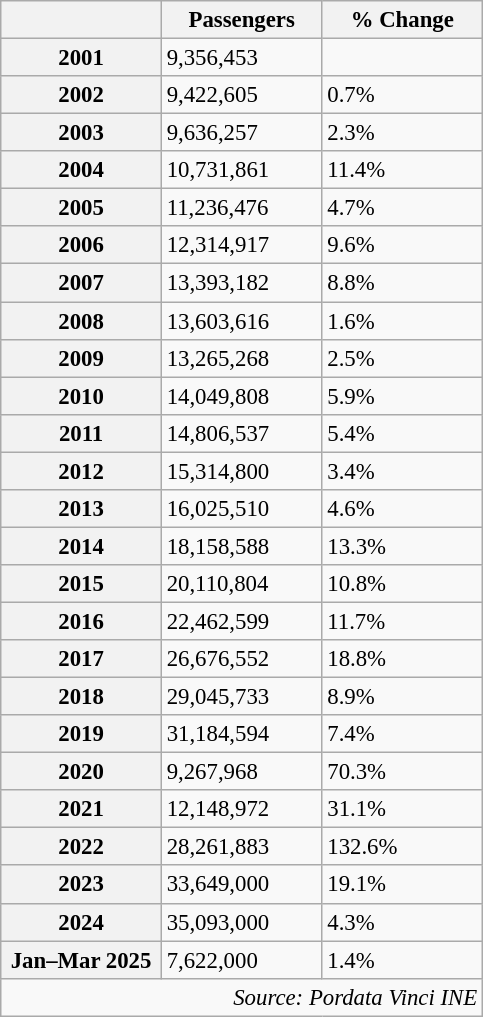<table class="wikitable" style="font-size: 95%" width= align=>
<tr valign="top">
<th style="width:100px"></th>
<th style="width:100px">Passengers</th>
<th style="width:100px">% Change</th>
</tr>
<tr>
<th>2001</th>
<td>9,356,453</td>
<td></td>
</tr>
<tr>
<th>2002</th>
<td>9,422,605</td>
<td> 0.7%</td>
</tr>
<tr>
<th>2003</th>
<td>9,636,257</td>
<td> 2.3%</td>
</tr>
<tr>
<th>2004</th>
<td>10,731,861</td>
<td> 11.4%</td>
</tr>
<tr>
<th>2005</th>
<td>11,236,476</td>
<td> 4.7%</td>
</tr>
<tr>
<th>2006</th>
<td>12,314,917</td>
<td> 9.6%</td>
</tr>
<tr>
<th>2007</th>
<td>13,393,182</td>
<td> 8.8%</td>
</tr>
<tr>
<th>2008</th>
<td>13,603,616</td>
<td> 1.6%</td>
</tr>
<tr>
<th>2009</th>
<td>13,265,268</td>
<td> 2.5%</td>
</tr>
<tr>
<th>2010</th>
<td>14,049,808</td>
<td> 5.9%</td>
</tr>
<tr>
<th>2011</th>
<td>14,806,537</td>
<td> 5.4%</td>
</tr>
<tr>
<th>2012</th>
<td>15,314,800</td>
<td> 3.4%</td>
</tr>
<tr>
<th>2013</th>
<td>16,025,510</td>
<td> 4.6%</td>
</tr>
<tr>
<th>2014</th>
<td>18,158,588</td>
<td> 13.3%</td>
</tr>
<tr>
<th>2015</th>
<td>20,110,804</td>
<td> 10.8%</td>
</tr>
<tr>
<th>2016</th>
<td>22,462,599</td>
<td> 11.7%</td>
</tr>
<tr>
<th>2017</th>
<td>26,676,552</td>
<td> 18.8%</td>
</tr>
<tr>
<th>2018</th>
<td>29,045,733</td>
<td> 8.9%</td>
</tr>
<tr>
<th>2019</th>
<td>31,184,594</td>
<td> 7.4%</td>
</tr>
<tr>
<th>2020</th>
<td>9,267,968</td>
<td> 70.3%</td>
</tr>
<tr>
<th>2021</th>
<td>12,148,972</td>
<td> 31.1%</td>
</tr>
<tr>
<th>2022</th>
<td>28,261,883</td>
<td> 132.6%</td>
</tr>
<tr>
<th>2023</th>
<td>33,649,000</td>
<td> 19.1%</td>
</tr>
<tr>
<th>2024</th>
<td>35,093,000</td>
<td> 4.3%</td>
</tr>
<tr>
<th>Jan–Mar 2025</th>
<td>7,622,000</td>
<td> 1.4%</td>
</tr>
<tr>
<td colspan="4" style="text-align:right;"><em>Source: Pordata</em> <em>Vinci</em> <em>INE</em></td>
</tr>
</table>
